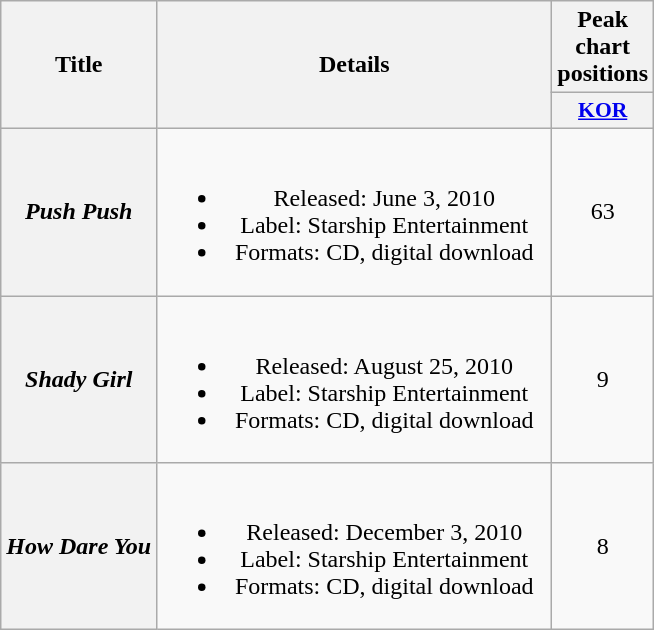<table class="wikitable plainrowheaders" style="text-align:center;">
<tr>
<th scope="col" rowspan="2">Title</th>
<th scope="col" rowspan="2" style="width:16em;">Details</th>
<th scope="col" colspan="1">Peak chart positions</th>
</tr>
<tr>
<th scope="col" style="width:3em;font-size:90%;"><a href='#'>KOR</a><br></th>
</tr>
<tr>
<th scope="row"><em>Push Push</em></th>
<td><br><ul><li>Released: June 3, 2010</li><li>Label: Starship Entertainment</li><li>Formats: CD, digital download</li></ul></td>
<td>63</td>
</tr>
<tr>
<th scope="row"><em>Shady Girl</em></th>
<td><br><ul><li>Released: August 25, 2010</li><li>Label: Starship Entertainment</li><li>Formats: CD, digital download</li></ul></td>
<td>9</td>
</tr>
<tr>
<th scope="row"><em>How Dare You</em></th>
<td><br><ul><li>Released: December 3, 2010</li><li>Label: Starship Entertainment</li><li>Formats: CD, digital download</li></ul></td>
<td>8</td>
</tr>
</table>
